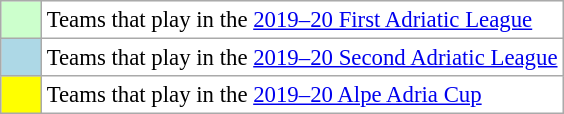<table class="wikitable" style="font-size: 95%;text-align:center;">
<tr>
<td style="background: #ccffcc;" width="20"></td>
<td bgcolor="#ffffff" align="left">Teams that play in the <a href='#'>2019–20 First Adriatic League</a></td>
</tr>
<tr>
<td style="background: lightblue;" width="20"></td>
<td bgcolor="#ffffff" align="left">Teams that play in the <a href='#'>2019–20 Second Adriatic League</a></td>
</tr>
<tr>
<td style="background: yellow;" width="20"></td>
<td bgcolor="#ffffff" align="left">Teams that play in the <a href='#'>2019–20 Alpe Adria Cup</a></td>
</tr>
</table>
